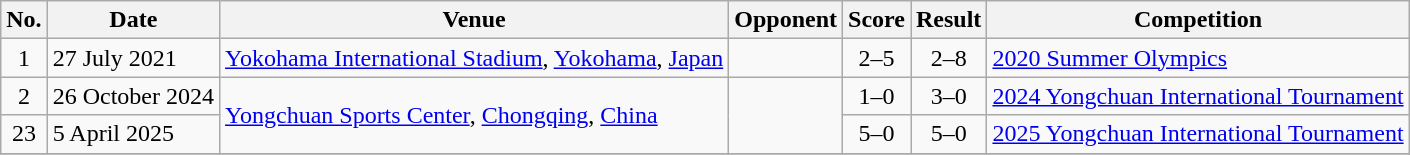<table class="wikitable sortable">
<tr>
<th scope="col">No.</th>
<th scope="col">Date</th>
<th scope="col">Venue</th>
<th scope="col">Opponent</th>
<th scope="col">Score</th>
<th scope="col">Result</th>
<th scope="col">Competition</th>
</tr>
<tr>
<td style="text-align:center">1</td>
<td>27 July 2021</td>
<td><a href='#'>Yokohama International Stadium</a>, <a href='#'>Yokohama</a>, <a href='#'>Japan</a></td>
<td></td>
<td style="text-align:center">2–5</td>
<td style="text-align:center">2–8</td>
<td><a href='#'>2020 Summer Olympics</a></td>
</tr>
<tr>
<td style="text-align:center">2</td>
<td>26 October 2024</td>
<td rowspan=2><a href='#'>Yongchuan Sports Center</a>, <a href='#'>Chongqing</a>, <a href='#'>China</a></td>
<td rowspan=2></td>
<td style="text-align:center">1–0</td>
<td style="text-align:center">3–0</td>
<td><a href='#'>2024 Yongchuan International Tournament</a></td>
</tr>
<tr>
<td style="text-align:center">23</td>
<td>5 April 2025</td>
<td style="text-align:center">5–0</td>
<td style="text-align:center">5–0</td>
<td><a href='#'>2025 Yongchuan International Tournament</a></td>
</tr>
<tr>
</tr>
</table>
